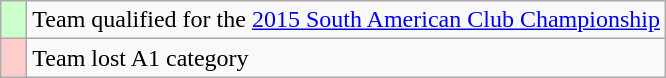<table class="wikitable" style="text-align: left;">
<tr>
<td width=10px bgcolor=#ccffcc></td>
<td>Team qualified for the <a href='#'>2015 South American Club Championship</a></td>
</tr>
<tr>
<td width=10px bgcolor=#ffcccc></td>
<td>Team lost A1 category</td>
</tr>
</table>
